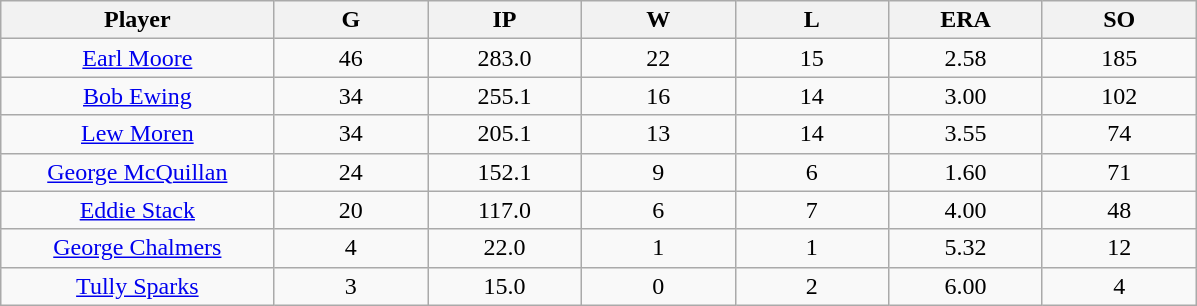<table class="wikitable sortable">
<tr>
<th bgcolor="#DDDDFF" width="16%">Player</th>
<th bgcolor="#DDDDFF" width="9%">G</th>
<th bgcolor="#DDDDFF" width="9%">IP</th>
<th bgcolor="#DDDDFF" width="9%">W</th>
<th bgcolor="#DDDDFF" width="9%">L</th>
<th bgcolor="#DDDDFF" width="9%">ERA</th>
<th bgcolor="#DDDDFF" width="9%">SO</th>
</tr>
<tr align="center">
<td><a href='#'>Earl Moore</a></td>
<td>46</td>
<td>283.0</td>
<td>22</td>
<td>15</td>
<td>2.58</td>
<td>185</td>
</tr>
<tr align="center">
<td><a href='#'>Bob Ewing</a></td>
<td>34</td>
<td>255.1</td>
<td>16</td>
<td>14</td>
<td>3.00</td>
<td>102</td>
</tr>
<tr align="center">
<td><a href='#'>Lew Moren</a></td>
<td>34</td>
<td>205.1</td>
<td>13</td>
<td>14</td>
<td>3.55</td>
<td>74</td>
</tr>
<tr align="center">
<td><a href='#'>George McQuillan</a></td>
<td>24</td>
<td>152.1</td>
<td>9</td>
<td>6</td>
<td>1.60</td>
<td>71</td>
</tr>
<tr align="center">
<td><a href='#'>Eddie Stack</a></td>
<td>20</td>
<td>117.0</td>
<td>6</td>
<td>7</td>
<td>4.00</td>
<td>48</td>
</tr>
<tr align="center">
<td><a href='#'>George Chalmers</a></td>
<td>4</td>
<td>22.0</td>
<td>1</td>
<td>1</td>
<td>5.32</td>
<td>12</td>
</tr>
<tr align="center">
<td><a href='#'>Tully Sparks</a></td>
<td>3</td>
<td>15.0</td>
<td>0</td>
<td>2</td>
<td>6.00</td>
<td>4</td>
</tr>
</table>
